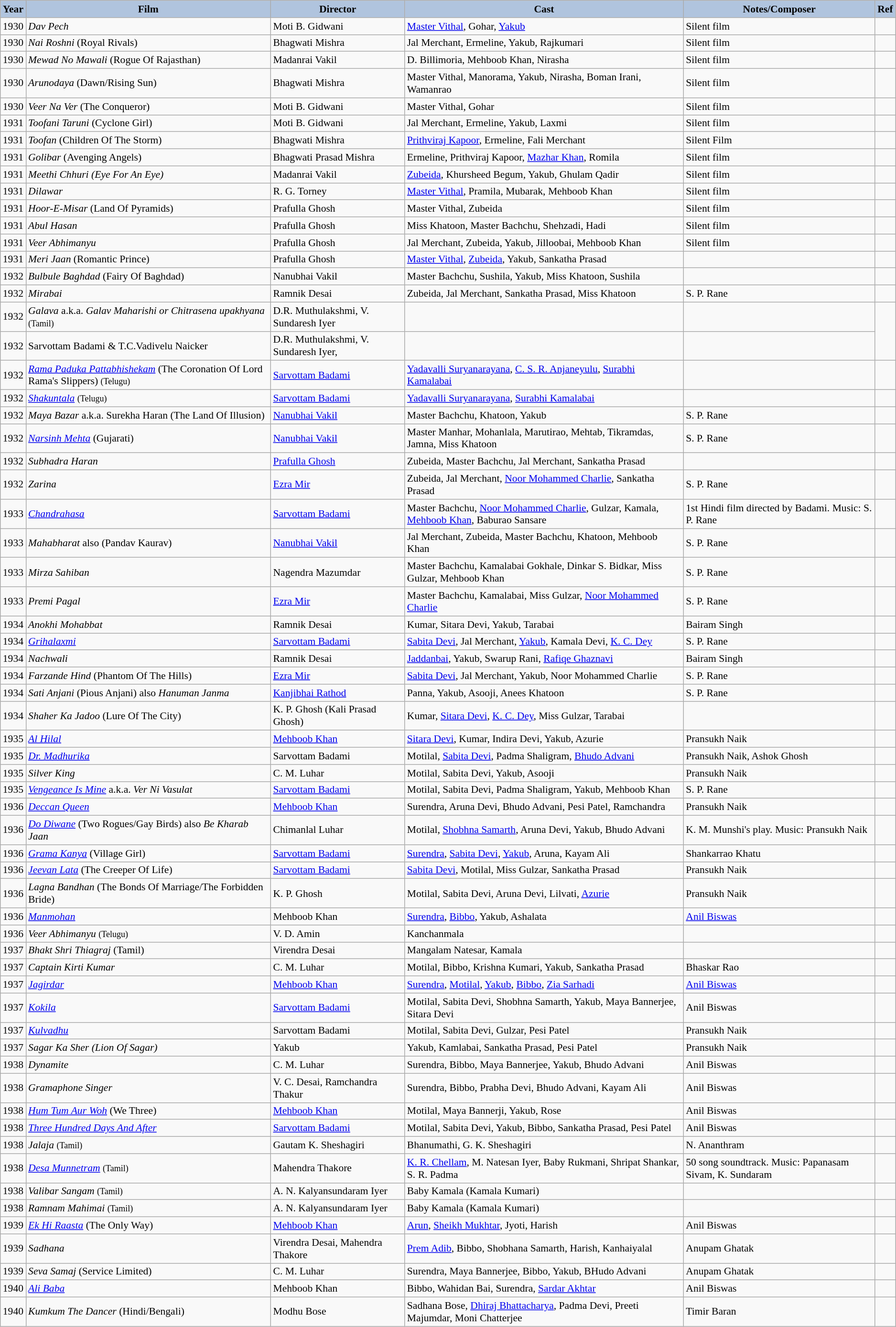<table class="wikitable" style="font-size:90%">
<tr>
<th style="background:#B0C4DE;">Year</th>
<th style="background:#B0C4DE;">Film</th>
<th style="background:#B0C4DE;">Director</th>
<th style="background:#B0C4DE;">Cast</th>
<th style="background:#B0C4DE;">Notes/Composer</th>
<th style="background:#B0C4DE;">Ref</th>
</tr>
<tr>
<td>1930</td>
<td><em>Dav Pech</em></td>
<td>Moti B. Gidwani</td>
<td><a href='#'>Master Vithal</a>, Gohar, <a href='#'>Yakub</a></td>
<td>Silent film</td>
<td></td>
</tr>
<tr>
<td>1930</td>
<td><em>Nai Roshni</em> (Royal Rivals)</td>
<td>Bhagwati Mishra</td>
<td>Jal Merchant, Ermeline, Yakub, Rajkumari</td>
<td>Silent film</td>
<td></td>
</tr>
<tr>
<td>1930</td>
<td><em>Mewad No Mawali</em> (Rogue Of Rajasthan)</td>
<td>Madanrai Vakil</td>
<td>D. Billimoria, Mehboob Khan, Nirasha</td>
<td>Silent film</td>
<td></td>
</tr>
<tr>
<td>1930</td>
<td><em>Arunodaya</em> (Dawn/Rising Sun)</td>
<td>Bhagwati Mishra</td>
<td>Master Vithal, Manorama, Yakub, Nirasha, Boman Irani, Wamanrao</td>
<td>Silent film</td>
<td></td>
</tr>
<tr>
<td>1930</td>
<td><em>Veer Na Ver</em> (The Conqueror)</td>
<td>Moti B. Gidwani</td>
<td>Master Vithal, Gohar</td>
<td>Silent film</td>
<td></td>
</tr>
<tr>
<td>1931</td>
<td><em>Toofani Taruni</em> (Cyclone Girl)</td>
<td>Moti B. Gidwani</td>
<td>Jal Merchant, Ermeline, Yakub, Laxmi</td>
<td>Silent film</td>
<td></td>
</tr>
<tr>
<td>1931</td>
<td><em>Toofan</em> (Children Of The Storm)</td>
<td>Bhagwati Mishra</td>
<td><a href='#'>Prithviraj Kapoor</a>, Ermeline, Fali Merchant</td>
<td>Silent Film</td>
<td></td>
</tr>
<tr>
<td>1931</td>
<td><em>Golibar</em> (Avenging Angels)</td>
<td>Bhagwati Prasad Mishra</td>
<td>Ermeline, Prithviraj Kapoor, <a href='#'>Mazhar Khan</a>, Romila</td>
<td>Silent film</td>
<td></td>
</tr>
<tr>
<td>1931</td>
<td><em>Meethi Chhuri (Eye For An Eye)</em></td>
<td>Madanrai Vakil</td>
<td><a href='#'>Zubeida</a>, Khursheed Begum, Yakub, Ghulam Qadir</td>
<td>Silent film</td>
<td></td>
</tr>
<tr>
<td>1931</td>
<td><em>Dilawar</em></td>
<td>R. G. Torney</td>
<td><a href='#'>Master Vithal</a>, Pramila, Mubarak, Mehboob Khan</td>
<td>Silent film</td>
<td></td>
</tr>
<tr>
<td>1931</td>
<td><em>Hoor-E-Misar</em> (Land Of Pyramids)</td>
<td>Prafulla Ghosh</td>
<td>Master Vithal, Zubeida</td>
<td>Silent film</td>
<td></td>
</tr>
<tr>
<td>1931</td>
<td><em>Abul Hasan</em></td>
<td>Prafulla Ghosh</td>
<td>Miss Khatoon, Master Bachchu, Shehzadi, Hadi</td>
<td>Silent film</td>
<td></td>
</tr>
<tr>
<td>1931</td>
<td><em>Veer Abhimanyu</em></td>
<td>Prafulla Ghosh</td>
<td>Jal Merchant, Zubeida, Yakub, Jilloobai, Mehboob Khan</td>
<td>Silent film</td>
<td></td>
</tr>
<tr>
<td>1931</td>
<td><em>Meri Jaan</em> (Romantic Prince)</td>
<td>Prafulla Ghosh</td>
<td><a href='#'>Master Vithal</a>, <a href='#'>Zubeida</a>, Yakub, Sankatha Prasad</td>
<td></td>
<td></td>
</tr>
<tr>
<td>1932</td>
<td><em>Bulbule Baghdad</em> (Fairy Of Baghdad)</td>
<td>Nanubhai Vakil</td>
<td>Master Bachchu, Sushila, Yakub, Miss Khatoon, Sushila</td>
<td></td>
<td></td>
</tr>
<tr>
<td>1932</td>
<td><em>Mirabai</em></td>
<td>Ramnik Desai</td>
<td>Zubeida, Jal Merchant, Sankatha Prasad, Miss Khatoon</td>
<td>S. P. Rane</td>
<td></td>
</tr>
<tr>
<td>1932</td>
<td><em>Galava</em> a.k.a. <em>Galav Maharishi or Chitrasena upakhyana </em> <small>(Tamil)</small></td>
<td Sarvottam Badami & T.C.Vadivelu Naicker>D.R. Muthulakshmi, V. Sundaresh Iyer</td>
<td></td>
<td></td>
</tr>
<tr>
<td>1932</td>
<td>Sarvottam Badami & T.C.Vadivelu Naicker</td>
<td>D.R. Muthulakshmi, V. Sundaresh Iyer,</td>
<td></td>
<td></td>
</tr>
<tr>
<td>1932</td>
<td><em><a href='#'>Rama Paduka Pattabhishekam</a></em> (The Coronation Of Lord Rama's Slippers) <small>(Telugu)</small></td>
<td><a href='#'>Sarvottam Badami</a></td>
<td><a href='#'>Yadavalli Suryanarayana</a>, <a href='#'>C. S. R. Anjaneyulu</a>, <a href='#'>Surabhi Kamalabai</a></td>
<td></td>
<td></td>
</tr>
<tr>
<td>1932</td>
<td><a href='#'><em>Shakuntala</em></a> <small>(Telugu)</small></td>
<td><a href='#'>Sarvottam Badami</a></td>
<td><a href='#'>Yadavalli Suryanarayana</a>, <a href='#'>Surabhi Kamalabai</a></td>
<td></td>
<td></td>
</tr>
<tr>
<td>1932</td>
<td><em>Maya Bazar</em> a.k.a. Surekha Haran (The Land Of Illusion)</td>
<td><a href='#'>Nanubhai Vakil</a></td>
<td>Master Bachchu, Khatoon, Yakub</td>
<td>S. P. Rane</td>
<td></td>
</tr>
<tr>
<td>1932</td>
<td><em><a href='#'>Narsinh Mehta</a></em> (Gujarati)</td>
<td><a href='#'>Nanubhai Vakil</a></td>
<td>Master Manhar, Mohanlala, Marutirao, Mehtab, Tikramdas, Jamna, Miss Khatoon</td>
<td>S. P. Rane</td>
<td></td>
</tr>
<tr>
<td>1932</td>
<td><em>Subhadra Haran</em></td>
<td><a href='#'>Prafulla Ghosh</a></td>
<td>Zubeida, Master Bachchu, Jal Merchant, Sankatha Prasad</td>
<td></td>
<td></td>
</tr>
<tr>
<td>1932</td>
<td><em>Zarina</em></td>
<td><a href='#'>Ezra Mir</a></td>
<td>Zubeida, Jal Merchant, <a href='#'>Noor Mohammed Charlie</a>, Sankatha Prasad</td>
<td>S. P. Rane</td>
<td></td>
</tr>
<tr>
<td>1933</td>
<td><em><a href='#'>Chandrahasa</a></em></td>
<td><a href='#'>Sarvottam Badami</a></td>
<td>Master Bachchu, <a href='#'>Noor Mohammed Charlie</a>, Gulzar, Kamala, <a href='#'>Mehboob Khan</a>, Baburao Sansare</td>
<td>1st Hindi film directed by Badami. Music: S. P. Rane</td>
<td></td>
</tr>
<tr>
<td>1933</td>
<td><em>Mahabharat</em> also (Pandav Kaurav)</td>
<td><a href='#'>Nanubhai Vakil</a></td>
<td>Jal Merchant, Zubeida, Master Bachchu, Khatoon, Mehboob Khan</td>
<td>S. P. Rane</td>
<td></td>
</tr>
<tr>
<td>1933</td>
<td><em>Mirza Sahiban</em></td>
<td>Nagendra Mazumdar</td>
<td>Master Bachchu, Kamalabai Gokhale, Dinkar S. Bidkar, Miss Gulzar, Mehboob Khan</td>
<td>S. P. Rane</td>
<td></td>
</tr>
<tr>
<td>1933</td>
<td><em>Premi Pagal</em></td>
<td><a href='#'>Ezra Mir</a></td>
<td>Master Bachchu, Kamalabai, Miss Gulzar, <a href='#'>Noor Mohammed Charlie</a></td>
<td>S. P. Rane</td>
<td></td>
</tr>
<tr>
<td>1934</td>
<td><em>Anokhi Mohabbat</em></td>
<td>Ramnik Desai</td>
<td>Kumar, Sitara Devi, Yakub, Tarabai</td>
<td>Bairam Singh</td>
<td></td>
</tr>
<tr>
<td>1934</td>
<td><em><a href='#'>Grihalaxmi</a></em></td>
<td><a href='#'>Sarvottam Badami</a></td>
<td><a href='#'>Sabita Devi</a>, Jal Merchant, <a href='#'>Yakub</a>, Kamala Devi, <a href='#'>K. C. Dey</a></td>
<td>S. P. Rane</td>
<td></td>
</tr>
<tr>
<td>1934</td>
<td><em>Nachwali</em></td>
<td>Ramnik Desai</td>
<td><a href='#'>Jaddanbai</a>, Yakub, Swarup Rani, <a href='#'>Rafiqe Ghaznavi</a></td>
<td>Bairam Singh</td>
<td></td>
</tr>
<tr>
<td>1934</td>
<td><em>Farzande Hind</em> (Phantom Of The Hills)</td>
<td><a href='#'>Ezra Mir</a></td>
<td><a href='#'>Sabita Devi</a>, Jal Merchant, Yakub, Noor Mohammed Charlie</td>
<td>S. P. Rane</td>
<td></td>
</tr>
<tr>
<td>1934</td>
<td><em>Sati Anjani</em> (Pious Anjani) also <em>Hanuman Janma</em></td>
<td><a href='#'>Kanjibhai Rathod</a></td>
<td>Panna, Yakub, Asooji, Anees Khatoon</td>
<td>S. P. Rane</td>
<td></td>
</tr>
<tr>
<td>1934</td>
<td><em>Shaher Ka Jadoo</em> (Lure Of The City)</td>
<td>K. P. Ghosh (Kali Prasad Ghosh)</td>
<td>Kumar, <a href='#'>Sitara Devi</a>, <a href='#'>K. C. Dey</a>, Miss Gulzar, Tarabai</td>
<td></td>
<td></td>
</tr>
<tr>
<td>1935</td>
<td><em><a href='#'>Al Hilal</a></em></td>
<td><a href='#'>Mehboob Khan</a></td>
<td><a href='#'>Sitara Devi</a>, Kumar, Indira Devi, Yakub, Azurie</td>
<td>Pransukh Naik</td>
<td></td>
</tr>
<tr>
<td>1935</td>
<td><em><a href='#'>Dr. Madhurika</a></em></td>
<td>Sarvottam Badami</td>
<td>Motilal, <a href='#'>Sabita Devi</a>, Padma Shaligram, <a href='#'>Bhudo Advani</a></td>
<td>Pransukh Naik, Ashok Ghosh</td>
<td></td>
</tr>
<tr>
<td>1935</td>
<td><em>Silver King</em></td>
<td>C. M. Luhar</td>
<td>Motilal, Sabita Devi, Yakub, Asooji</td>
<td>Pransukh Naik</td>
<td></td>
</tr>
<tr>
<td>1935</td>
<td><em><a href='#'>Vengeance Is Mine</a></em> a.k.a. <em>Ver Ni Vasulat</em></td>
<td><a href='#'>Sarvottam Badami</a></td>
<td>Motilal, Sabita Devi, Padma Shaligram, Yakub, Mehboob Khan</td>
<td>S. P. Rane</td>
<td></td>
</tr>
<tr>
<td>1936</td>
<td><em><a href='#'>Deccan Queen</a></em></td>
<td><a href='#'>Mehboob Khan</a></td>
<td>Surendra, Aruna Devi, Bhudo Advani, Pesi Patel, Ramchandra</td>
<td>Pransukh Naik</td>
<td></td>
</tr>
<tr>
<td>1936</td>
<td><em><a href='#'>Do Diwane</a></em> (Two Rogues/Gay Birds) also <em>Be Kharab Jaan</em></td>
<td>Chimanlal Luhar</td>
<td>Motilal, <a href='#'>Shobhna Samarth</a>, Aruna Devi, Yakub, Bhudo Advani</td>
<td>K. M. Munshi's play. Music: Pransukh Naik</td>
<td></td>
</tr>
<tr>
<td>1936</td>
<td><em><a href='#'>Grama Kanya</a></em> (Village Girl)</td>
<td><a href='#'>Sarvottam Badami</a></td>
<td><a href='#'>Surendra</a>, <a href='#'>Sabita Devi</a>, <a href='#'>Yakub</a>,  Aruna, Kayam Ali</td>
<td>Shankarrao Khatu</td>
<td></td>
</tr>
<tr>
<td>1936</td>
<td><em><a href='#'>Jeevan Lata</a></em> (The Creeper Of Life)</td>
<td><a href='#'>Sarvottam Badami</a></td>
<td><a href='#'>Sabita Devi</a>, Motilal, Miss Gulzar, Sankatha Prasad</td>
<td>Pransukh Naik</td>
<td></td>
</tr>
<tr>
<td>1936</td>
<td><em>Lagna Bandhan</em> (The Bonds Of Marriage/The Forbidden Bride)</td>
<td>K. P. Ghosh</td>
<td>Motilal, Sabita Devi, Aruna Devi, Lilvati, <a href='#'>Azurie</a></td>
<td>Pransukh Naik</td>
<td></td>
</tr>
<tr>
<td>1936</td>
<td><em><a href='#'>Manmohan</a></em></td>
<td>Mehboob Khan</td>
<td><a href='#'>Surendra</a>, <a href='#'>Bibbo</a>, Yakub, Ashalata</td>
<td><a href='#'>Anil Biswas</a></td>
<td></td>
</tr>
<tr>
<td>1936</td>
<td><em>Veer Abhimanyu</em> <small>(Telugu)</small></td>
<td>V. D. Amin</td>
<td>Kanchanmala</td>
<td></td>
<td></td>
</tr>
<tr>
<td>1937</td>
<td><em>Bhakt Shri Thiagraj</em> (Tamil)</td>
<td>Virendra Desai</td>
<td>Mangalam Natesar, Kamala</td>
<td></td>
<td></td>
</tr>
<tr>
<td>1937</td>
<td><em>Captain Kirti Kumar</em></td>
<td>C. M. Luhar</td>
<td>Motilal, Bibbo, Krishna Kumari, Yakub, Sankatha Prasad</td>
<td>Bhaskar Rao</td>
<td></td>
</tr>
<tr>
<td>1937</td>
<td><em><a href='#'>Jagirdar</a></em></td>
<td><a href='#'>Mehboob Khan</a></td>
<td><a href='#'>Surendra</a>, <a href='#'>Motilal</a>, <a href='#'>Yakub</a>, <a href='#'>Bibbo</a>, <a href='#'>Zia Sarhadi</a></td>
<td><a href='#'>Anil Biswas</a></td>
<td></td>
</tr>
<tr>
<td>1937</td>
<td><em><a href='#'>Kokila</a></em></td>
<td><a href='#'>Sarvottam Badami</a></td>
<td>Motilal, Sabita Devi, Shobhna Samarth, Yakub, Maya Bannerjee, Sitara Devi</td>
<td>Anil Biswas</td>
<td></td>
</tr>
<tr>
<td>1937</td>
<td><em><a href='#'>Kulvadhu</a></em></td>
<td>Sarvottam Badami</td>
<td>Motilal, Sabita Devi, Gulzar, Pesi Patel</td>
<td>Pransukh Naik</td>
<td></td>
</tr>
<tr>
<td>1937</td>
<td><em>Sagar Ka Sher (Lion Of Sagar)</em></td>
<td>Yakub</td>
<td>Yakub, Kamlabai, Sankatha Prasad, Pesi Patel</td>
<td>Pransukh Naik</td>
<td></td>
</tr>
<tr>
<td>1938</td>
<td><em>Dynamite</em></td>
<td>C. M. Luhar</td>
<td>Surendra, Bibbo, Maya Bannerjee, Yakub, Bhudo Advani</td>
<td>Anil Biswas</td>
<td></td>
</tr>
<tr>
<td>1938</td>
<td><em>Gramaphone Singer</em></td>
<td>V. C. Desai, Ramchandra Thakur</td>
<td>Surendra, Bibbo, Prabha Devi, Bhudo Advani, Kayam Ali</td>
<td>Anil Biswas</td>
<td></td>
</tr>
<tr>
<td>1938</td>
<td><em><a href='#'>Hum Tum Aur Woh</a></em> (We Three)</td>
<td><a href='#'>Mehboob Khan</a></td>
<td>Motilal, Maya Bannerji, Yakub, Rose</td>
<td>Anil Biswas</td>
<td></td>
</tr>
<tr>
<td>1938</td>
<td><em><a href='#'>Three Hundred Days And After</a></em></td>
<td><a href='#'>Sarvottam Badami</a></td>
<td>Motilal, Sabita Devi, Yakub, Bibbo, Sankatha Prasad, Pesi Patel</td>
<td>Anil Biswas</td>
<td></td>
</tr>
<tr>
<td>1938</td>
<td><em>Jalaja</em> <small>(Tamil)</small></td>
<td>Gautam K. Sheshagiri</td>
<td>Bhanumathi, G. K. Sheshagiri</td>
<td>N. Ananthram</td>
<td></td>
</tr>
<tr>
<td>1938</td>
<td><em><a href='#'>Desa Munnetram</a></em> <small>(Tamil)</small></td>
<td>Mahendra Thakore</td>
<td><a href='#'>K. R. Chellam</a>, M. Natesan Iyer, Baby Rukmani, Shripat Shankar, S. R. Padma</td>
<td>50 song soundtrack. Music: Papanasam Sivam, K. Sundaram</td>
<td></td>
</tr>
<tr>
<td>1938</td>
<td><em>Valibar Sangam</em> <small>(Tamil)</small></td>
<td>A. N. Kalyansundaram Iyer</td>
<td>Baby Kamala (Kamala Kumari)</td>
<td></td>
<td></td>
</tr>
<tr>
<td>1938</td>
<td><em>Ramnam Mahimai</em>  <small>(Tamil)</small></td>
<td>A. N. Kalyansundaram Iyer</td>
<td>Baby Kamala (Kamala Kumari)</td>
<td></td>
<td></td>
</tr>
<tr>
<td>1939</td>
<td><em><a href='#'>Ek Hi Raasta</a></em> (The Only Way)</td>
<td><a href='#'>Mehboob Khan</a></td>
<td><a href='#'>Arun</a>, <a href='#'>Sheikh Mukhtar</a>, Jyoti, Harish</td>
<td>Anil Biswas</td>
<td></td>
</tr>
<tr>
<td>1939</td>
<td><em>Sadhana</em></td>
<td>Virendra Desai, Mahendra Thakore</td>
<td><a href='#'>Prem Adib</a>, Bibbo, Shobhana Samarth, Harish, Kanhaiyalal</td>
<td>Anupam Ghatak</td>
<td></td>
</tr>
<tr>
<td>1939</td>
<td><em>Seva Samaj</em> (Service Limited)</td>
<td>C. M. Luhar</td>
<td>Surendra, Maya Bannerjee, Bibbo, Yakub, BHudo Advani</td>
<td>Anupam Ghatak</td>
<td></td>
</tr>
<tr>
<td>1940</td>
<td><em><a href='#'>Ali Baba</a></em></td>
<td>Mehboob Khan</td>
<td>Bibbo, Wahidan Bai, Surendra, <a href='#'>Sardar Akhtar</a></td>
<td>Anil Biswas</td>
<td></td>
</tr>
<tr>
<td>1940</td>
<td><em>Kumkum The Dancer</em> (Hindi/Bengali)</td>
<td>Modhu Bose</td>
<td>Sadhana Bose, <a href='#'>Dhiraj Bhattacharya</a>, Padma Devi, Preeti Majumdar, Moni Chatterjee</td>
<td>Timir Baran</td>
<td></td>
</tr>
</table>
